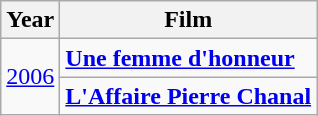<table class="wikitable" border="1">
<tr>
<th>Year</th>
<th>Film</th>
</tr>
<tr>
<td rowspan=2><a href='#'>2006</a></td>
<td><strong><a href='#'>Une femme d'honneur</a></strong></td>
</tr>
<tr>
<td><strong><a href='#'>L'Affaire Pierre Chanal</a></strong></td>
</tr>
</table>
